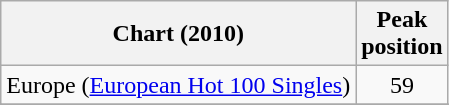<table class="wikitable sortable">
<tr>
<th>Chart (2010)</th>
<th>Peak<br>position</th>
</tr>
<tr>
<td>Europe (<a href='#'>European Hot 100 Singles</a>)</td>
<td align="center">59</td>
</tr>
<tr>
</tr>
<tr>
</tr>
<tr>
</tr>
<tr>
</tr>
</table>
